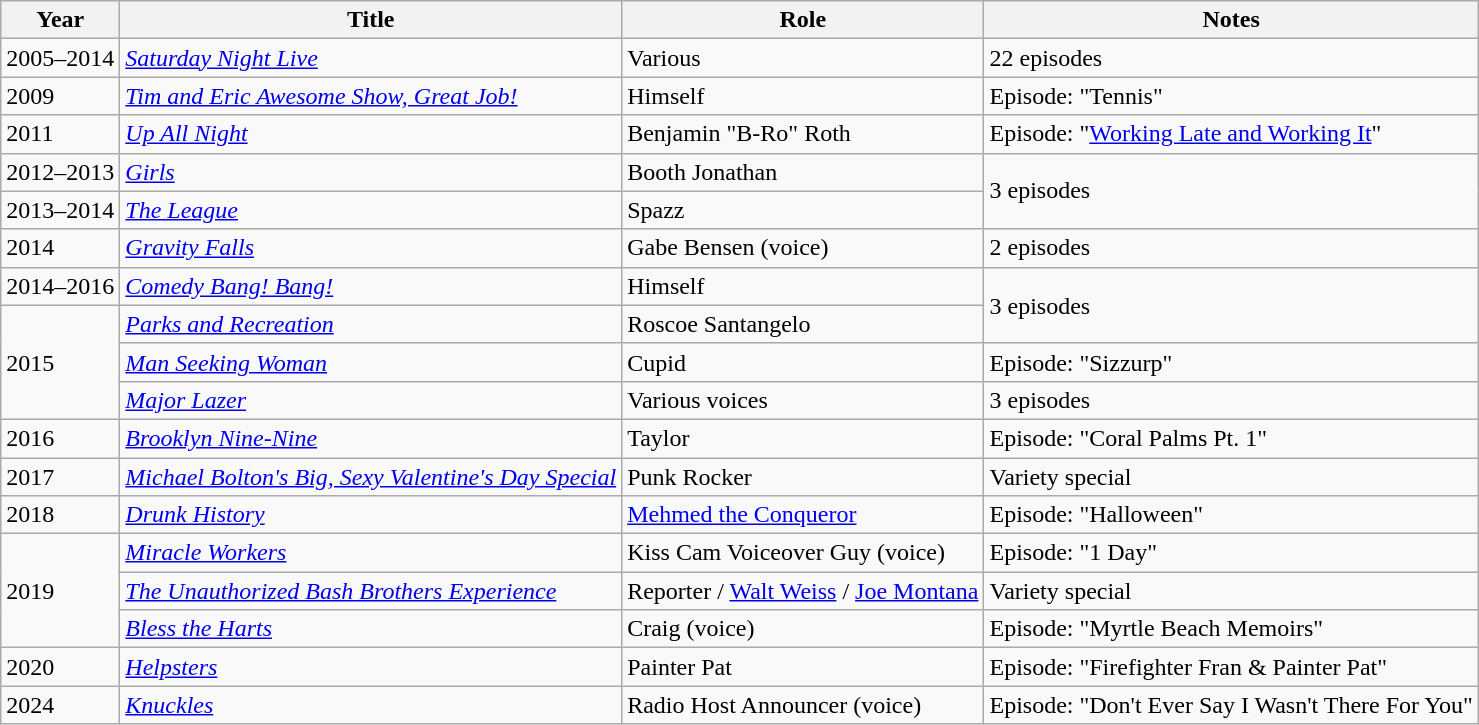<table class="wikitable">
<tr>
<th>Year</th>
<th>Title</th>
<th>Role</th>
<th>Notes</th>
</tr>
<tr>
<td>2005–2014</td>
<td><em><a href='#'>Saturday Night Live</a></em></td>
<td>Various</td>
<td>22 episodes</td>
</tr>
<tr>
<td>2009</td>
<td><em><a href='#'>Tim and Eric Awesome Show, Great Job!</a></em></td>
<td>Himself</td>
<td>Episode: "Tennis"</td>
</tr>
<tr>
<td>2011</td>
<td><em><a href='#'>Up All Night</a></em></td>
<td>Benjamin "B-Ro" Roth</td>
<td>Episode: "<a href='#'>Working Late and Working It</a>"</td>
</tr>
<tr>
<td>2012–2013</td>
<td><em><a href='#'>Girls</a></em></td>
<td>Booth Jonathan</td>
<td rowspan="2">3 episodes</td>
</tr>
<tr>
<td>2013–2014</td>
<td><em><a href='#'>The League</a></em></td>
<td>Spazz</td>
</tr>
<tr>
<td>2014</td>
<td><em><a href='#'>Gravity Falls</a></em></td>
<td>Gabe Bensen (voice)</td>
<td>2 episodes</td>
</tr>
<tr>
<td>2014–2016</td>
<td><em><a href='#'>Comedy Bang! Bang!</a></em></td>
<td>Himself</td>
<td rowspan="2">3 episodes</td>
</tr>
<tr>
<td rowspan="3">2015</td>
<td><em><a href='#'>Parks and Recreation</a></em></td>
<td>Roscoe Santangelo</td>
</tr>
<tr>
<td><em><a href='#'>Man Seeking Woman</a></em></td>
<td>Cupid</td>
<td>Episode: "Sizzurp"</td>
</tr>
<tr>
<td><em><a href='#'>Major Lazer</a></em></td>
<td>Various voices</td>
<td>3 episodes</td>
</tr>
<tr>
<td>2016</td>
<td><em><a href='#'>Brooklyn Nine-Nine</a></em></td>
<td>Taylor</td>
<td>Episode: "Coral Palms Pt. 1"</td>
</tr>
<tr>
<td>2017</td>
<td><em><a href='#'>Michael Bolton's Big, Sexy Valentine's Day Special</a></em></td>
<td>Punk Rocker</td>
<td>Variety special</td>
</tr>
<tr>
<td>2018</td>
<td><em><a href='#'>Drunk History</a></em></td>
<td><a href='#'>Mehmed the Conqueror</a></td>
<td>Episode: "Halloween"</td>
</tr>
<tr>
<td rowspan="3">2019</td>
<td><em><a href='#'>Miracle Workers</a></em></td>
<td>Kiss Cam Voiceover Guy (voice)</td>
<td>Episode: "1 Day"</td>
</tr>
<tr>
<td><em><a href='#'>The Unauthorized Bash Brothers Experience</a></em></td>
<td>Reporter / <a href='#'>Walt Weiss</a> / <a href='#'>Joe Montana</a></td>
<td>Variety special</td>
</tr>
<tr>
<td><em><a href='#'>Bless the Harts</a></em></td>
<td>Craig (voice)</td>
<td>Episode: "Myrtle Beach Memoirs"</td>
</tr>
<tr>
<td>2020</td>
<td><em><a href='#'>Helpsters</a></em></td>
<td>Painter Pat</td>
<td>Episode: "Firefighter Fran & Painter Pat"</td>
</tr>
<tr>
<td>2024</td>
<td><em><a href='#'>Knuckles</a></em></td>
<td>Radio Host Announcer (voice)</td>
<td>Episode: "Don't Ever Say I Wasn't There For You"</td>
</tr>
</table>
